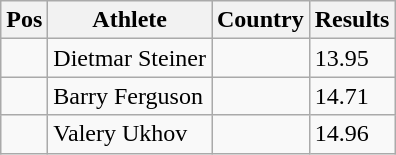<table class="wikitable">
<tr>
<th>Pos</th>
<th>Athlete</th>
<th>Country</th>
<th>Results</th>
</tr>
<tr>
<td align="center"></td>
<td>Dietmar Steiner</td>
<td></td>
<td>13.95</td>
</tr>
<tr>
<td align="center"></td>
<td>Barry Ferguson</td>
<td></td>
<td>14.71</td>
</tr>
<tr>
<td align="center"></td>
<td>Valery Ukhov</td>
<td></td>
<td>14.96</td>
</tr>
</table>
